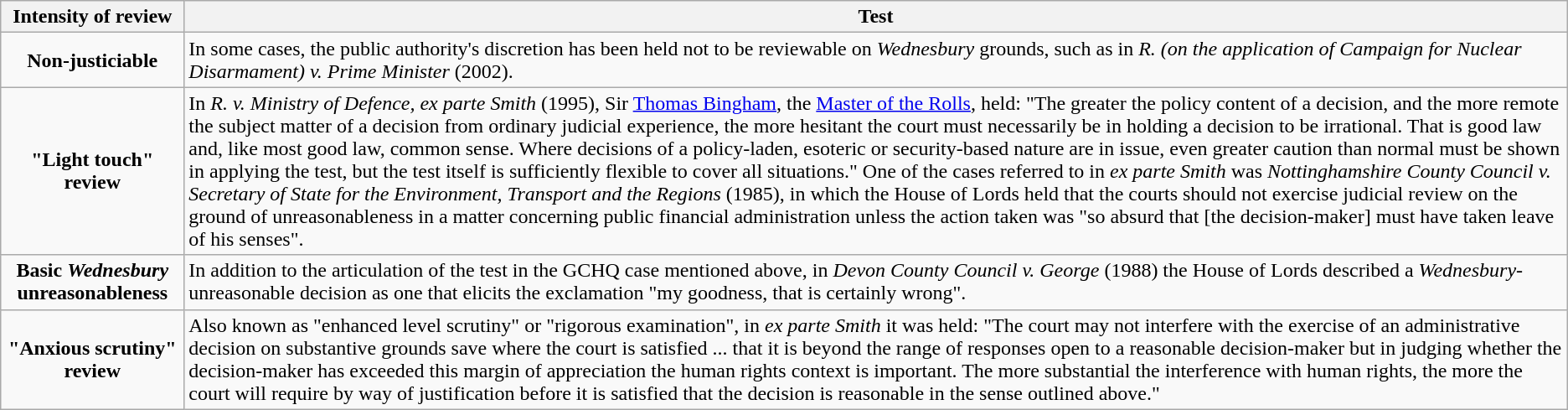<table class=wikitable>
<tr>
<th>Intensity of review</th>
<th>Test</th>
</tr>
<tr>
<td align=center><strong>Non-justiciable</strong></td>
<td>In some cases, the public authority's discretion has been held not to be reviewable on <em>Wednesbury</em> grounds, such as in <em>R. (on the application of Campaign for Nuclear Disarmament) v. Prime Minister</em> (2002).</td>
</tr>
<tr>
<td align=center><strong>"Light touch" review</strong></td>
<td>In <em>R. v. Ministry of Defence, ex parte Smith</em> (1995), Sir <a href='#'>Thomas Bingham</a>, the <a href='#'>Master of the Rolls</a>, held: "The greater the policy content of a decision, and the more remote the subject matter of a decision from ordinary judicial experience, the more hesitant the court must necessarily be in holding a decision to be irrational. That is good law and, like most good law, common sense. Where decisions of a policy-laden, esoteric or security-based nature are in issue, even greater caution than normal must be shown in applying the test, but the test itself is sufficiently flexible to cover all situations." One of the cases referred to in <em>ex parte Smith</em> was <em>Nottinghamshire County Council v. Secretary of State for the Environment, Transport and the Regions</em> (1985), in which the House of Lords held that the courts should not exercise judicial review on the ground of unreasonableness in a matter concerning public financial administration unless the action taken was "so absurd that [the decision-maker] must have taken leave of his senses".</td>
</tr>
<tr>
<td align=center><strong>Basic <em>Wednesbury</em> unreasonableness</strong></td>
<td>In addition to the articulation of the test in the GCHQ case mentioned above, in <em>Devon County Council v. George</em> (1988) the House of Lords described a <em>Wednesbury</em>-unreasonable decision as one that elicits the exclamation "my goodness, that is certainly wrong".</td>
</tr>
<tr>
<td align=center><strong>"Anxious scrutiny" review</strong></td>
<td>Also known as "enhanced level scrutiny" or "rigorous examination", in <em>ex parte Smith</em> it was held: "The court may not interfere with the exercise of an administrative decision on substantive grounds save where the court is satisfied ... that it is beyond the range of responses open to a reasonable decision-maker but in judging whether the decision-maker has exceeded this margin of appreciation the human rights context is important. The more substantial the interference with human rights, the more the court will require by way of justification before it is satisfied that the decision is reasonable in the sense outlined above."</td>
</tr>
</table>
